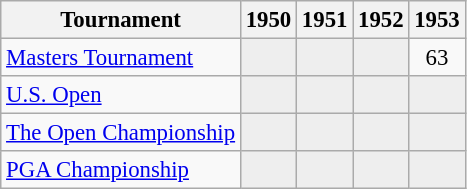<table class="wikitable" style="font-size:95%;text-align:center;">
<tr>
<th>Tournament</th>
<th>1950</th>
<th>1951</th>
<th>1952</th>
<th>1953</th>
</tr>
<tr>
<td align=left><a href='#'>Masters Tournament</a></td>
<td style="background:#eeeeee;"></td>
<td style="background:#eeeeee;"></td>
<td style="background:#eeeeee;"></td>
<td>63</td>
</tr>
<tr>
<td align=left><a href='#'>U.S. Open</a></td>
<td style="background:#eeeeee;"></td>
<td style="background:#eeeeee;"></td>
<td style="background:#eeeeee;"></td>
<td style="background:#eeeeee;"></td>
</tr>
<tr>
<td align=left><a href='#'>The Open Championship</a></td>
<td style="background:#eeeeee;"></td>
<td style="background:#eeeeee;"></td>
<td style="background:#eeeeee;"></td>
<td style="background:#eeeeee;"></td>
</tr>
<tr>
<td align=left><a href='#'>PGA Championship</a></td>
<td style="background:#eeeeee;"></td>
<td style="background:#eeeeee;"></td>
<td style="background:#eeeeee;"></td>
<td style="background:#eeeeee;"></td>
</tr>
</table>
